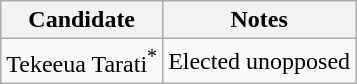<table class=wikitable style=text-align:right>
<tr>
<th>Candidate</th>
<th>Notes</th>
</tr>
<tr>
<td align=left>Tekeeua Tarati<sup>*</sup></td>
<td>Elected unopposed</td>
</tr>
</table>
